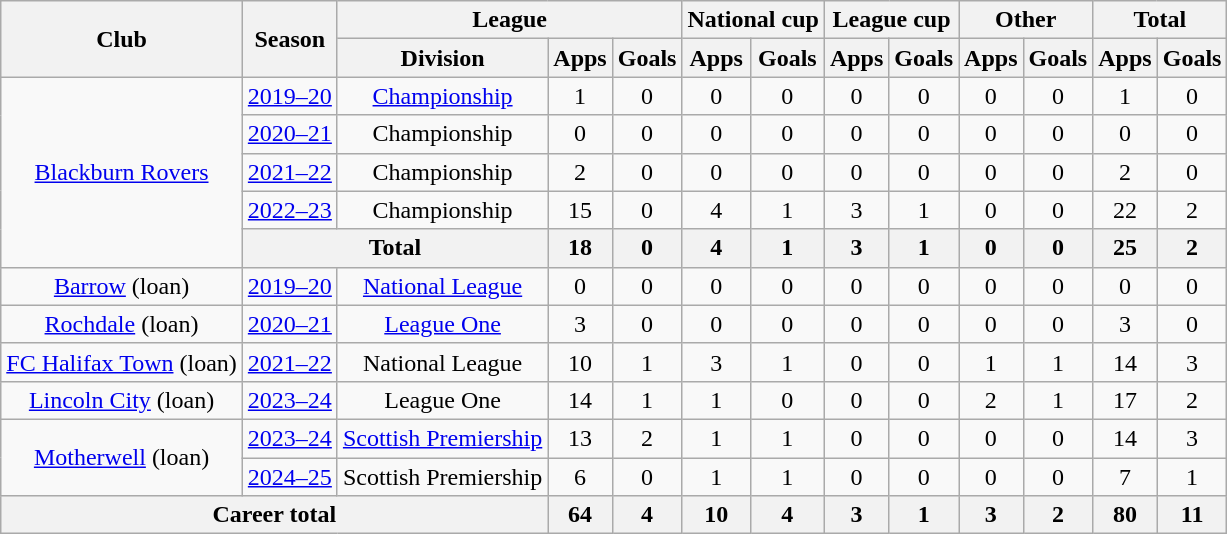<table class="wikitable" style="text-align:center">
<tr>
<th rowspan="2">Club</th>
<th rowspan="2">Season</th>
<th colspan="3">League</th>
<th colspan="2">National cup</th>
<th colspan="2">League cup</th>
<th colspan="2">Other</th>
<th colspan="2">Total</th>
</tr>
<tr>
<th>Division</th>
<th>Apps</th>
<th>Goals</th>
<th>Apps</th>
<th>Goals</th>
<th>Apps</th>
<th>Goals</th>
<th>Apps</th>
<th>Goals</th>
<th>Apps</th>
<th>Goals</th>
</tr>
<tr>
<td rowspan="5"><a href='#'>Blackburn Rovers</a></td>
<td><a href='#'>2019–20</a></td>
<td><a href='#'>Championship</a></td>
<td>1</td>
<td>0</td>
<td>0</td>
<td>0</td>
<td>0</td>
<td>0</td>
<td>0</td>
<td>0</td>
<td>1</td>
<td>0</td>
</tr>
<tr>
<td><a href='#'>2020–21</a></td>
<td>Championship</td>
<td>0</td>
<td>0</td>
<td>0</td>
<td>0</td>
<td>0</td>
<td>0</td>
<td>0</td>
<td>0</td>
<td>0</td>
<td>0</td>
</tr>
<tr>
<td><a href='#'>2021–22</a></td>
<td>Championship</td>
<td>2</td>
<td>0</td>
<td>0</td>
<td>0</td>
<td>0</td>
<td>0</td>
<td>0</td>
<td>0</td>
<td>2</td>
<td>0</td>
</tr>
<tr>
<td><a href='#'>2022–23</a></td>
<td>Championship</td>
<td>15</td>
<td>0</td>
<td>4</td>
<td>1</td>
<td>3</td>
<td>1</td>
<td>0</td>
<td>0</td>
<td>22</td>
<td>2</td>
</tr>
<tr>
<th colspan=2>Total</th>
<th>18</th>
<th>0</th>
<th>4</th>
<th>1</th>
<th>3</th>
<th>1</th>
<th>0</th>
<th>0</th>
<th>25</th>
<th>2</th>
</tr>
<tr>
<td><a href='#'>Barrow</a> (loan)</td>
<td><a href='#'>2019–20</a></td>
<td><a href='#'>National League</a></td>
<td>0</td>
<td>0</td>
<td>0</td>
<td>0</td>
<td>0</td>
<td>0</td>
<td>0</td>
<td>0</td>
<td>0</td>
<td>0</td>
</tr>
<tr>
<td><a href='#'>Rochdale</a> (loan)</td>
<td><a href='#'>2020–21</a></td>
<td><a href='#'>League One</a></td>
<td>3</td>
<td>0</td>
<td>0</td>
<td>0</td>
<td>0</td>
<td>0</td>
<td>0</td>
<td>0</td>
<td>3</td>
<td>0</td>
</tr>
<tr>
<td><a href='#'>FC Halifax Town</a> (loan)</td>
<td><a href='#'>2021–22</a></td>
<td>National League</td>
<td>10</td>
<td>1</td>
<td>3</td>
<td>1</td>
<td>0</td>
<td>0</td>
<td>1</td>
<td>1</td>
<td>14</td>
<td>3</td>
</tr>
<tr>
<td><a href='#'>Lincoln City</a> (loan)</td>
<td><a href='#'>2023–24</a></td>
<td>League One</td>
<td>14</td>
<td>1</td>
<td>1</td>
<td>0</td>
<td>0</td>
<td>0</td>
<td>2</td>
<td>1</td>
<td>17</td>
<td>2</td>
</tr>
<tr>
<td rowspan="2"><a href='#'>Motherwell</a> (loan)</td>
<td><a href='#'>2023–24</a></td>
<td><a href='#'>Scottish Premiership</a></td>
<td>13</td>
<td>2</td>
<td>1</td>
<td>1</td>
<td>0</td>
<td>0</td>
<td>0</td>
<td>0</td>
<td>14</td>
<td>3</td>
</tr>
<tr>
<td><a href='#'>2024–25</a></td>
<td>Scottish Premiership</td>
<td>6</td>
<td>0</td>
<td>1</td>
<td>1</td>
<td>0</td>
<td>0</td>
<td>0</td>
<td>0</td>
<td>7</td>
<td>1</td>
</tr>
<tr>
<th colspan="3">Career total</th>
<th>64</th>
<th>4</th>
<th>10</th>
<th>4</th>
<th>3</th>
<th>1</th>
<th>3</th>
<th>2</th>
<th>80</th>
<th>11</th>
</tr>
</table>
